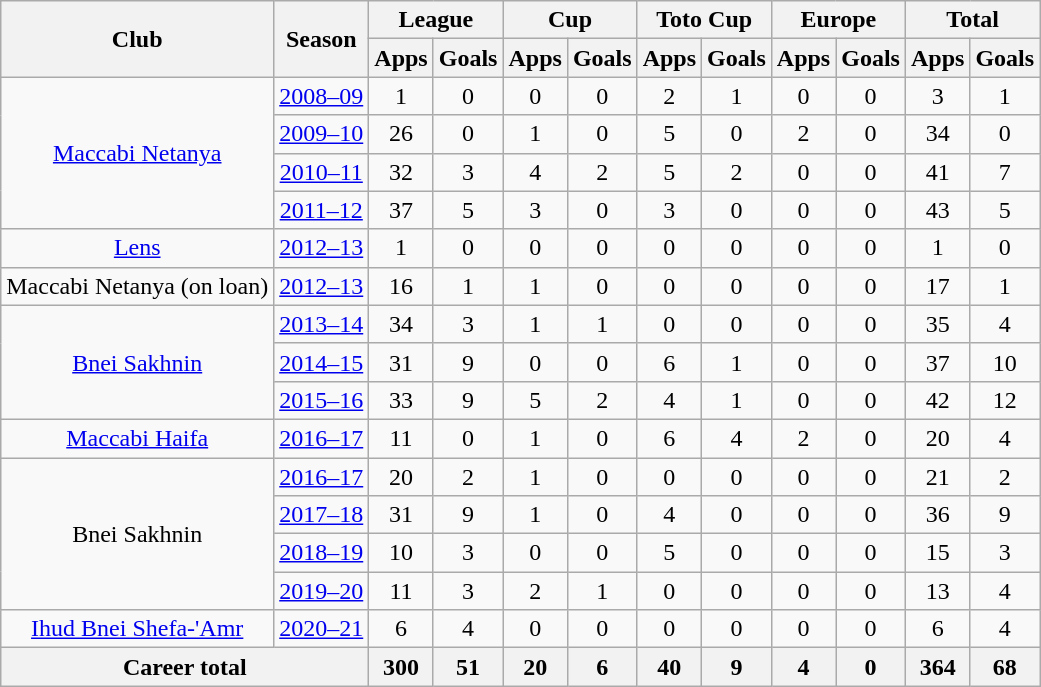<table class="wikitable" style="text-align:center">
<tr>
<th rowspan="2">Club</th>
<th rowspan="2">Season</th>
<th colspan="2">League</th>
<th colspan="2">Cup</th>
<th colspan="2">Toto Cup</th>
<th colspan="2">Europe</th>
<th colspan="2">Total</th>
</tr>
<tr>
<th>Apps</th>
<th>Goals</th>
<th>Apps</th>
<th>Goals</th>
<th>Apps</th>
<th>Goals</th>
<th>Apps</th>
<th>Goals</th>
<th>Apps</th>
<th>Goals</th>
</tr>
<tr>
<td rowspan="4"><a href='#'>Maccabi Netanya</a></td>
<td><a href='#'>2008–09</a></td>
<td>1</td>
<td>0</td>
<td>0</td>
<td>0</td>
<td>2</td>
<td>1</td>
<td>0</td>
<td>0</td>
<td>3</td>
<td>1</td>
</tr>
<tr>
<td><a href='#'>2009–10</a></td>
<td>26</td>
<td>0</td>
<td>1</td>
<td>0</td>
<td>5</td>
<td>0</td>
<td>2</td>
<td>0</td>
<td>34</td>
<td>0</td>
</tr>
<tr>
<td><a href='#'>2010–11</a></td>
<td>32</td>
<td>3</td>
<td>4</td>
<td>2</td>
<td>5</td>
<td>2</td>
<td>0</td>
<td>0</td>
<td>41</td>
<td>7</td>
</tr>
<tr>
<td><a href='#'>2011–12</a></td>
<td>37</td>
<td>5</td>
<td>3</td>
<td>0</td>
<td>3</td>
<td>0</td>
<td>0</td>
<td>0</td>
<td>43</td>
<td>5</td>
</tr>
<tr>
<td><a href='#'>Lens</a></td>
<td><a href='#'>2012–13</a></td>
<td>1</td>
<td>0</td>
<td>0</td>
<td>0</td>
<td>0</td>
<td>0</td>
<td>0</td>
<td>0</td>
<td>1</td>
<td>0</td>
</tr>
<tr>
<td>Maccabi Netanya (on loan)</td>
<td><a href='#'>2012–13</a></td>
<td>16</td>
<td>1</td>
<td>1</td>
<td>0</td>
<td>0</td>
<td>0</td>
<td>0</td>
<td>0</td>
<td>17</td>
<td>1</td>
</tr>
<tr>
<td rowspan="3"><a href='#'>Bnei Sakhnin</a></td>
<td><a href='#'>2013–14</a></td>
<td>34</td>
<td>3</td>
<td>1</td>
<td>1</td>
<td>0</td>
<td>0</td>
<td>0</td>
<td>0</td>
<td>35</td>
<td>4</td>
</tr>
<tr>
<td><a href='#'>2014–15</a></td>
<td>31</td>
<td>9</td>
<td>0</td>
<td>0</td>
<td>6</td>
<td>1</td>
<td>0</td>
<td>0</td>
<td>37</td>
<td>10</td>
</tr>
<tr>
<td><a href='#'>2015–16</a></td>
<td>33</td>
<td>9</td>
<td>5</td>
<td>2</td>
<td>4</td>
<td>1</td>
<td>0</td>
<td>0</td>
<td>42</td>
<td>12</td>
</tr>
<tr>
<td><a href='#'>Maccabi Haifa</a></td>
<td><a href='#'>2016–17</a></td>
<td>11</td>
<td>0</td>
<td>1</td>
<td>0</td>
<td>6</td>
<td>4</td>
<td>2</td>
<td>0</td>
<td>20</td>
<td>4</td>
</tr>
<tr>
<td rowspan="4">Bnei Sakhnin</td>
<td><a href='#'>2016–17</a></td>
<td>20</td>
<td>2</td>
<td>1</td>
<td>0</td>
<td>0</td>
<td>0</td>
<td>0</td>
<td>0</td>
<td>21</td>
<td>2</td>
</tr>
<tr>
<td><a href='#'>2017–18</a></td>
<td>31</td>
<td>9</td>
<td>1</td>
<td>0</td>
<td>4</td>
<td>0</td>
<td>0</td>
<td>0</td>
<td>36</td>
<td>9</td>
</tr>
<tr>
<td><a href='#'>2018–19</a></td>
<td>10</td>
<td>3</td>
<td>0</td>
<td>0</td>
<td>5</td>
<td>0</td>
<td>0</td>
<td>0</td>
<td>15</td>
<td>3</td>
</tr>
<tr>
<td><a href='#'>2019–20</a></td>
<td>11</td>
<td>3</td>
<td>2</td>
<td>1</td>
<td>0</td>
<td>0</td>
<td>0</td>
<td>0</td>
<td>13</td>
<td>4</td>
</tr>
<tr>
<td><a href='#'>Ihud Bnei Shefa-'Amr</a></td>
<td><a href='#'>2020–21</a></td>
<td>6</td>
<td>4</td>
<td>0</td>
<td>0</td>
<td>0</td>
<td>0</td>
<td>0</td>
<td>0</td>
<td>6</td>
<td>4</td>
</tr>
<tr>
<th colspan="2">Career total</th>
<th>300</th>
<th>51</th>
<th>20</th>
<th>6</th>
<th>40</th>
<th>9</th>
<th>4</th>
<th>0</th>
<th>364</th>
<th>68</th>
</tr>
</table>
